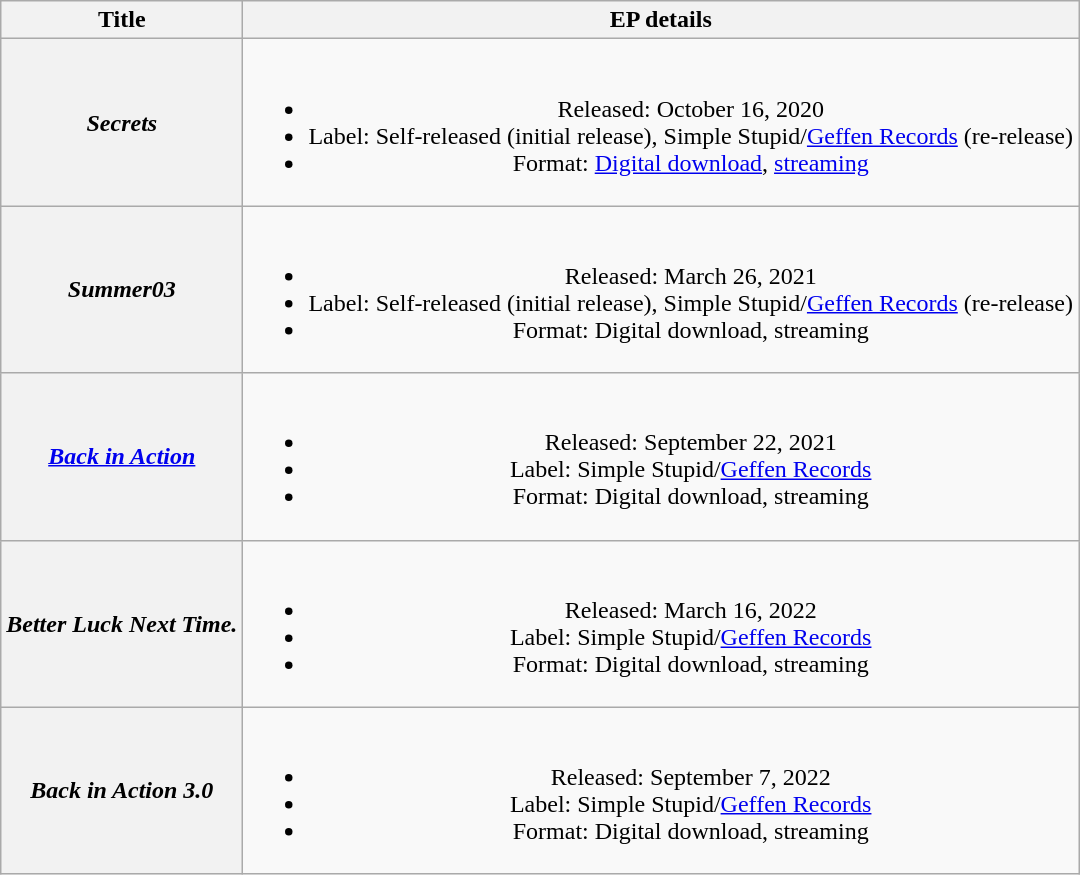<table class="wikitable plainrowheaders" style="text-align:center;">
<tr>
<th scope="col">Title</th>
<th scope="col">EP details</th>
</tr>
<tr>
<th scope="row"><em>Secrets</em></th>
<td><br><ul><li>Released: October 16, 2020</li><li>Label: Self-released (initial release), Simple Stupid/<a href='#'>Geffen Records</a> (re-release)</li><li>Format: <a href='#'>Digital download</a>, <a href='#'>streaming</a></li></ul></td>
</tr>
<tr>
<th scope="row"><em>Summer03</em></th>
<td><br><ul><li>Released: March 26, 2021</li><li>Label: Self-released (initial release), Simple Stupid/<a href='#'>Geffen Records</a> (re-release)</li><li>Format: Digital download, streaming</li></ul></td>
</tr>
<tr>
<th scope="row"><a href='#'><em>Back in Action</em></a></th>
<td><br><ul><li>Released: September 22, 2021</li><li>Label: Simple Stupid/<a href='#'>Geffen Records</a></li><li>Format: Digital download, streaming</li></ul></td>
</tr>
<tr>
<th scope="row"><em>Better Luck Next Time.</em></th>
<td><br><ul><li>Released: March 16, 2022</li><li>Label: Simple Stupid/<a href='#'>Geffen Records</a></li><li>Format: Digital download, streaming</li></ul></td>
</tr>
<tr>
<th scope="row"><em>Back in Action 3.0</em></th>
<td><br><ul><li>Released: September 7, 2022</li><li>Label: Simple Stupid/<a href='#'>Geffen Records</a></li><li>Format: Digital download, streaming</li></ul></td>
</tr>
</table>
